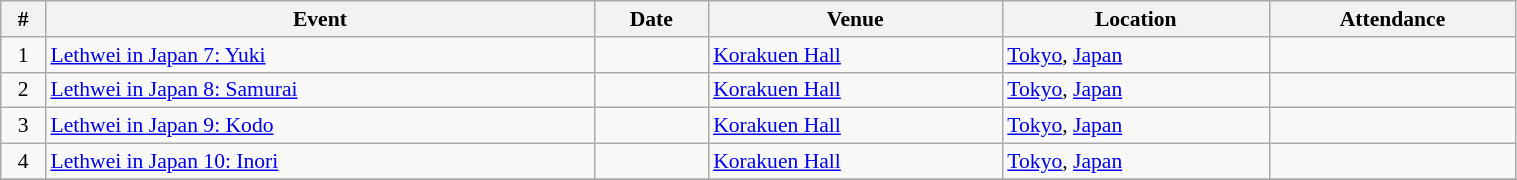<table id="Events" class="wikitable sortable" style="width:80%; font-size:90%;">
<tr>
<th scope="col">#</th>
<th scope="col">Event</th>
<th scope="col">Date</th>
<th scope="col">Venue</th>
<th scope="col">Location</th>
<th scope="col">Attendance</th>
</tr>
<tr>
<td align=center>1</td>
<td><a href='#'>Lethwei in Japan 7: Yuki</a></td>
<td></td>
<td><a href='#'>Korakuen Hall</a></td>
<td> <a href='#'>Tokyo</a>, <a href='#'>Japan</a></td>
<td></td>
</tr>
<tr>
<td align=center>2</td>
<td><a href='#'>Lethwei in Japan 8: Samurai</a></td>
<td></td>
<td><a href='#'>Korakuen Hall</a></td>
<td> <a href='#'>Tokyo</a>, <a href='#'>Japan</a></td>
<td></td>
</tr>
<tr>
<td align=center>3</td>
<td><a href='#'>Lethwei in Japan 9: Kodo</a></td>
<td></td>
<td><a href='#'>Korakuen Hall</a></td>
<td> <a href='#'>Tokyo</a>, <a href='#'>Japan</a></td>
<td></td>
</tr>
<tr>
<td align=center>4</td>
<td><a href='#'>Lethwei in Japan 10: Inori</a></td>
<td></td>
<td><a href='#'>Korakuen Hall</a></td>
<td> <a href='#'>Tokyo</a>, <a href='#'>Japan</a></td>
<td></td>
</tr>
<tr>
</tr>
</table>
